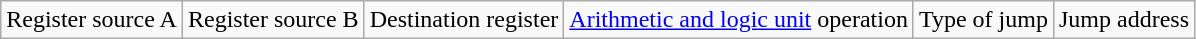<table class="wikitable">
<tr>
<td>Register source A</td>
<td>Register source B</td>
<td>Destination register</td>
<td><a href='#'>Arithmetic and logic unit</a> operation</td>
<td>Type of jump</td>
<td>Jump address</td>
</tr>
</table>
